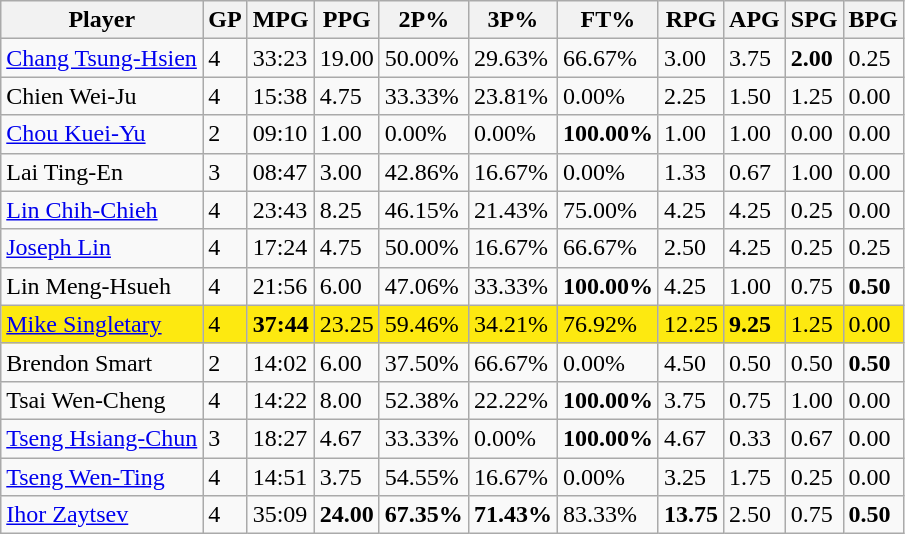<table class="wikitable">
<tr>
<th>Player</th>
<th>GP</th>
<th>MPG</th>
<th>PPG</th>
<th>2P%</th>
<th>3P%</th>
<th>FT%</th>
<th>RPG</th>
<th>APG</th>
<th>SPG</th>
<th>BPG</th>
</tr>
<tr>
<td><a href='#'>Chang Tsung-Hsien</a></td>
<td>4</td>
<td>33:23</td>
<td>19.00</td>
<td>50.00%</td>
<td>29.63%</td>
<td>66.67%</td>
<td>3.00</td>
<td>3.75</td>
<td><strong>2.00</strong></td>
<td>0.25</td>
</tr>
<tr>
<td>Chien Wei-Ju</td>
<td>4</td>
<td>15:38</td>
<td>4.75</td>
<td>33.33%</td>
<td>23.81%</td>
<td>0.00%</td>
<td>2.25</td>
<td>1.50</td>
<td>1.25</td>
<td>0.00</td>
</tr>
<tr>
<td><a href='#'>Chou Kuei-Yu</a></td>
<td>2</td>
<td>09:10</td>
<td>1.00</td>
<td>0.00%</td>
<td>0.00%</td>
<td><strong>100.00%</strong></td>
<td>1.00</td>
<td>1.00</td>
<td>0.00</td>
<td>0.00</td>
</tr>
<tr>
<td>Lai Ting-En</td>
<td>3</td>
<td>08:47</td>
<td>3.00</td>
<td>42.86%</td>
<td>16.67%</td>
<td>0.00%</td>
<td>1.33</td>
<td>0.67</td>
<td>1.00</td>
<td>0.00</td>
</tr>
<tr>
<td><a href='#'>Lin Chih-Chieh</a></td>
<td>4</td>
<td>23:43</td>
<td>8.25</td>
<td>46.15%</td>
<td>21.43%</td>
<td>75.00%</td>
<td>4.25</td>
<td>4.25</td>
<td>0.25</td>
<td>0.00</td>
</tr>
<tr>
<td><a href='#'>Joseph Lin</a></td>
<td>4</td>
<td>17:24</td>
<td>4.75</td>
<td>50.00%</td>
<td>16.67%</td>
<td>66.67%</td>
<td>2.50</td>
<td>4.25</td>
<td>0.25</td>
<td>0.25</td>
</tr>
<tr>
<td>Lin Meng-Hsueh</td>
<td>4</td>
<td>21:56</td>
<td>6.00</td>
<td>47.06%</td>
<td>33.33%</td>
<td><strong>100.00%</strong></td>
<td>4.25</td>
<td>1.00</td>
<td>0.75</td>
<td><strong>0.50</strong></td>
</tr>
<tr ! style="background:#FDE910;">
<td><a href='#'>Mike Singletary</a></td>
<td>4</td>
<td><strong>37:44</strong></td>
<td>23.25</td>
<td>59.46%</td>
<td>34.21%</td>
<td>76.92%</td>
<td>12.25</td>
<td><strong>9.25</strong></td>
<td>1.25</td>
<td>0.00</td>
</tr>
<tr>
<td>Brendon Smart</td>
<td>2</td>
<td>14:02</td>
<td>6.00</td>
<td>37.50%</td>
<td>66.67%</td>
<td>0.00%</td>
<td>4.50</td>
<td>0.50</td>
<td>0.50</td>
<td><strong>0.50</strong></td>
</tr>
<tr>
<td>Tsai Wen-Cheng</td>
<td>4</td>
<td>14:22</td>
<td>8.00</td>
<td>52.38%</td>
<td>22.22%</td>
<td><strong>100.00%</strong></td>
<td>3.75</td>
<td>0.75</td>
<td>1.00</td>
<td>0.00</td>
</tr>
<tr>
<td><a href='#'>Tseng Hsiang-Chun</a></td>
<td>3</td>
<td>18:27</td>
<td>4.67</td>
<td>33.33%</td>
<td>0.00%</td>
<td><strong>100.00%</strong></td>
<td>4.67</td>
<td>0.33</td>
<td>0.67</td>
<td>0.00</td>
</tr>
<tr>
<td><a href='#'>Tseng Wen-Ting</a></td>
<td>4</td>
<td>14:51</td>
<td>3.75</td>
<td>54.55%</td>
<td>16.67%</td>
<td>0.00%</td>
<td>3.25</td>
<td>1.75</td>
<td>0.25</td>
<td>0.00</td>
</tr>
<tr>
<td><a href='#'>Ihor Zaytsev</a></td>
<td>4</td>
<td>35:09</td>
<td><strong>24.00</strong></td>
<td><strong>67.35%</strong></td>
<td><strong>71.43%</strong></td>
<td>83.33%</td>
<td><strong>13.75</strong></td>
<td>2.50</td>
<td>0.75</td>
<td><strong>0.50</strong></td>
</tr>
</table>
